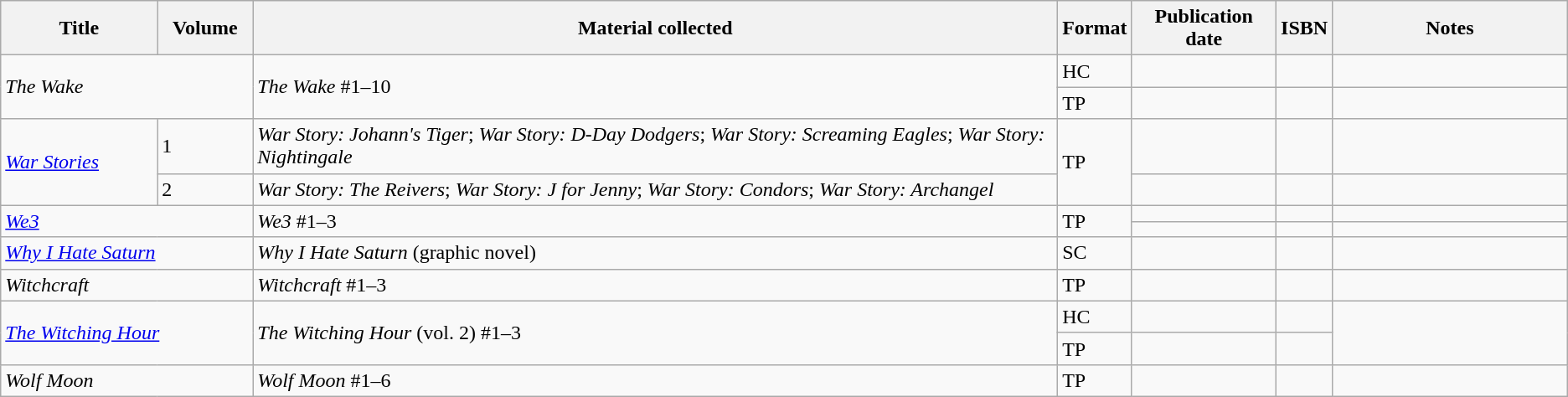<table class="wikitable">
<tr>
<th width="10%">Title</th>
<th>Volume</th>
<th>Material collected</th>
<th>Format</th>
<th>Publication date</th>
<th>ISBN</th>
<th width="15%">Notes</th>
</tr>
<tr>
<td colspan="2" rowspan="2"><em>The Wake</em></td>
<td rowspan="2"><em>The Wake</em> #1–10</td>
<td>HC</td>
<td></td>
<td></td>
<td></td>
</tr>
<tr>
<td>TP</td>
<td></td>
<td></td>
<td></td>
</tr>
<tr>
<td rowspan="2"><em><a href='#'>War Stories</a></em></td>
<td>1</td>
<td><em>War Story: Johann's Tiger</em>; <em>War Story: D-Day Dodgers</em>; <em>War Story: Screaming Eagles</em>; <em>War Story: Nightingale</em></td>
<td rowspan="2">TP</td>
<td></td>
<td></td>
<td></td>
</tr>
<tr>
<td>2</td>
<td><em>War Story: The Reivers</em>; <em>War Story: J for Jenny</em>; <em>War Story: Condors</em>; <em>War Story: Archangel</em></td>
<td></td>
<td></td>
<td></td>
</tr>
<tr>
<td colspan="2" rowspan="2"><em><a href='#'>We3</a></em></td>
<td rowspan="2"><em>We3</em> #1–3</td>
<td rowspan="2">TP</td>
<td></td>
<td></td>
<td></td>
</tr>
<tr>
<td></td>
<td></td>
<td></td>
</tr>
<tr>
<td colspan="2"><em><a href='#'>Why I Hate Saturn</a></em></td>
<td><em>Why I Hate Saturn</em> (graphic novel)</td>
<td>SC</td>
<td></td>
<td></td>
<td></td>
</tr>
<tr>
<td colspan="2"><em>Witchcraft</em></td>
<td><em>Witchcraft</em> #1–3</td>
<td>TP</td>
<td></td>
<td></td>
<td></td>
</tr>
<tr>
<td colspan="2" rowspan="2"><em><a href='#'>The Witching Hour</a></em></td>
<td rowspan="2"><em>The Witching Hour</em> (vol. 2) #1–3</td>
<td>HC</td>
<td></td>
<td></td>
<td rowspan="2"></td>
</tr>
<tr>
<td>TP</td>
<td></td>
<td></td>
</tr>
<tr>
<td colspan="2"><em>Wolf Moon</em></td>
<td><em>Wolf Moon</em> #1–6</td>
<td>TP</td>
<td></td>
<td></td>
<td></td>
</tr>
</table>
